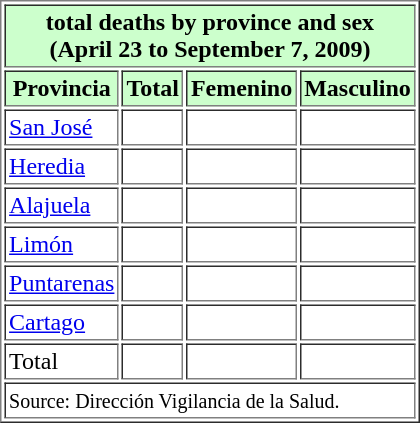<table border="1" cellpadding="2" style="margin: 1em auto 1em auto">
<tr>
<th colspan="4" align=center style="background-color: #ccffcc;">total deaths by province and sex<br>  (April 23 to September 7, 2009)</th>
</tr>
<tr>
<th style="background-color: #ccffcc;">Provincia</th>
<th style="background-color: #ccffcc;">Total</th>
<th style="background-color: #ccffcc;">Femenino</th>
<th style="background-color: #ccffcc;">Masculino</th>
</tr>
<tr>
<td><a href='#'>San José</a></td>
<td></td>
<td></td>
<td></td>
</tr>
<tr>
<td><a href='#'>Heredia</a></td>
<td></td>
<td></td>
<td></td>
</tr>
<tr>
<td><a href='#'>Alajuela</a></td>
<td></td>
<td></td>
<td></td>
</tr>
<tr>
<td><a href='#'>Limón</a></td>
<td></td>
<td></td>
<td></td>
</tr>
<tr>
<td><a href='#'>Puntarenas</a></td>
<td></td>
<td></td>
<td></td>
</tr>
<tr>
<td><a href='#'>Cartago</a></td>
<td></td>
<td></td>
<td></td>
</tr>
<tr>
<td>Total</td>
<td></td>
<td></td>
<td></td>
</tr>
<tr>
<td colspan="6"><small>Source: Dirección Vigilancia de la Salud.</small></td>
</tr>
</table>
